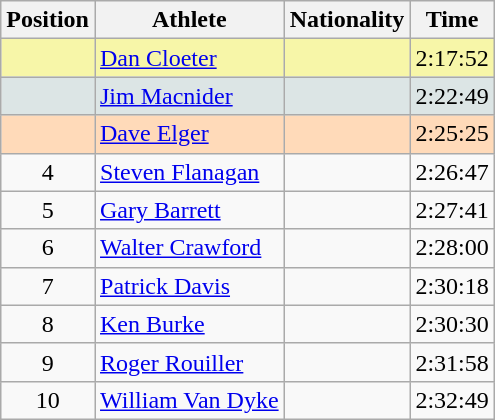<table class="wikitable sortable">
<tr>
<th>Position</th>
<th>Athlete</th>
<th>Nationality</th>
<th>Time</th>
</tr>
<tr bgcolor=#F7F6A8>
<td align=center></td>
<td><a href='#'>Dan Cloeter</a></td>
<td></td>
<td>2:17:52</td>
</tr>
<tr bgcolor=#DCE5E5>
<td align=center></td>
<td><a href='#'>Jim Macnider</a></td>
<td></td>
<td>2:22:49</td>
</tr>
<tr bgcolor=#FFDAB9>
<td align=center></td>
<td><a href='#'>Dave Elger</a></td>
<td></td>
<td>2:25:25</td>
</tr>
<tr>
<td align=center>4</td>
<td><a href='#'>Steven Flanagan</a></td>
<td></td>
<td>2:26:47</td>
</tr>
<tr>
<td align=center>5</td>
<td><a href='#'>Gary Barrett</a></td>
<td></td>
<td>2:27:41</td>
</tr>
<tr>
<td align=center>6</td>
<td><a href='#'>Walter Crawford</a></td>
<td></td>
<td>2:28:00</td>
</tr>
<tr>
<td align=center>7</td>
<td><a href='#'>Patrick Davis</a></td>
<td></td>
<td>2:30:18</td>
</tr>
<tr>
<td align=center>8</td>
<td><a href='#'>Ken Burke</a></td>
<td></td>
<td>2:30:30</td>
</tr>
<tr>
<td align=center>9</td>
<td><a href='#'>Roger Rouiller</a></td>
<td></td>
<td>2:31:58</td>
</tr>
<tr>
<td align=center>10</td>
<td><a href='#'>William Van Dyke</a></td>
<td></td>
<td>2:32:49</td>
</tr>
</table>
